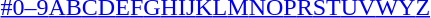<table id="toc" class="toc" summary="Class">
<tr>
<th></th>
</tr>
<tr>
<td style="text-align:center;"><a href='#'>#0–9</a><a href='#'>A</a><a href='#'>B</a><a href='#'>C</a><a href='#'>D</a><a href='#'>E</a><a href='#'>F</a><a href='#'>G</a><a href='#'>H</a><a href='#'>I</a><a href='#'>J</a><a href='#'>K</a><a href='#'>L</a><a href='#'>M</a><a href='#'>N</a><a href='#'>O</a><a href='#'>P</a><a href='#'>R</a><a href='#'>S</a><a href='#'>T</a><a href='#'>U</a><a href='#'>V</a><a href='#'>W</a><a href='#'>Y</a><a href='#'>Z</a></td>
</tr>
</table>
